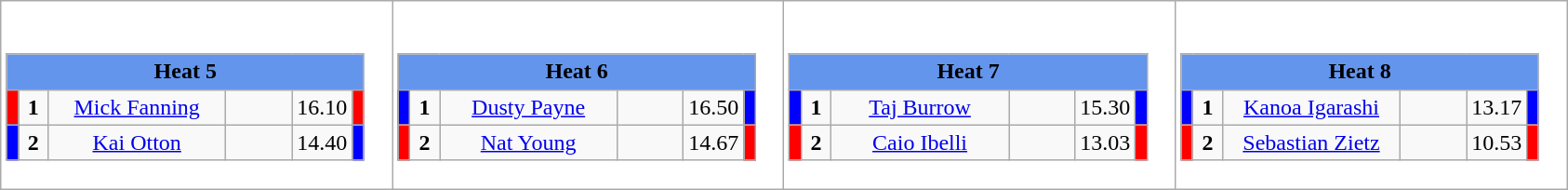<table class="wikitable" style="background:#fff;">
<tr>
<td><div><br><table class="wikitable">
<tr>
<td colspan="6"  style="text-align:center; background:#6495ed;"><strong>Heat 5</strong></td>
</tr>
<tr>
<td style="width:01px; background: #f00;"></td>
<td style="width:14px; text-align:center;"><strong>1</strong></td>
<td style="width:120px; text-align:center;"><a href='#'>Mick Fanning</a></td>
<td style="width:40px; text-align:center;"></td>
<td style="width:20px; text-align:center;">16.10</td>
<td style="width:01px; background: #f00;"></td>
</tr>
<tr>
<td style="width:01px; background: #00f;"></td>
<td style="width:14px; text-align:center;"><strong>2</strong></td>
<td style="width:120px; text-align:center;"><a href='#'>Kai Otton</a></td>
<td style="width:40px; text-align:center;"></td>
<td style="width:20px; text-align:center;">14.40</td>
<td style="width:01px; background: #00f;"></td>
</tr>
</table>
</div></td>
<td><div><br><table class="wikitable">
<tr>
<td colspan="6"  style="text-align:center; background:#6495ed;"><strong>Heat 6</strong></td>
</tr>
<tr>
<td style="width:01px; background: #00f;"></td>
<td style="width:14px; text-align:center;"><strong>1</strong></td>
<td style="width:120px; text-align:center;"><a href='#'>Dusty Payne</a></td>
<td style="width:40px; text-align:center;"></td>
<td style="width:20px; text-align:center;">16.50</td>
<td style="width:01px; background: #00f;"></td>
</tr>
<tr>
<td style="width:01px; background: #f00;"></td>
<td style="width:14px; text-align:center;"><strong>2</strong></td>
<td style="width:120px; text-align:center;"><a href='#'>Nat Young</a></td>
<td style="width:40px; text-align:center;"></td>
<td style="width:20px; text-align:center;">14.67</td>
<td style="width:01px; background: #f00;"></td>
</tr>
</table>
</div></td>
<td><div><br><table class="wikitable">
<tr>
<td colspan="6"  style="text-align:center; background:#6495ed;"><strong>Heat 7</strong></td>
</tr>
<tr>
<td style="width:01px; background: #00f;"></td>
<td style="width:14px; text-align:center;"><strong>1</strong></td>
<td style="width:120px; text-align:center;"><a href='#'>Taj Burrow</a></td>
<td style="width:40px; text-align:center;"></td>
<td style="width:20px; text-align:center;">15.30</td>
<td style="width:01px; background: #00f;"></td>
</tr>
<tr>
<td style="width:01px; background: #f00;"></td>
<td style="width:14px; text-align:center;"><strong>2</strong></td>
<td style="width:120px; text-align:center;"><a href='#'>Caio Ibelli</a></td>
<td style="width:40px; text-align:center;"></td>
<td style="width:20px; text-align:center;">13.03</td>
<td style="width:01px; background: #f00;"></td>
</tr>
</table>
</div></td>
<td><div><br><table class="wikitable">
<tr>
<td colspan="6"  style="text-align:center; background:#6495ed;"><strong>Heat 8</strong></td>
</tr>
<tr>
<td style="width:01px; background: #00f;"></td>
<td style="width:14px; text-align:center;"><strong>1</strong></td>
<td style="width:120px; text-align:center;"><a href='#'>Kanoa Igarashi</a></td>
<td style="width:40px; text-align:center;"></td>
<td style="width:20px; text-align:center;">13.17</td>
<td style="width:01px; background: #00f;"></td>
</tr>
<tr>
<td style="width:01px; background: #f00;"></td>
<td style="width:14px; text-align:center;"><strong>2</strong></td>
<td style="width:120px; text-align:center;"><a href='#'>Sebastian Zietz</a></td>
<td style="width:40px; text-align:center;"></td>
<td style="width:20px; text-align:center;">10.53</td>
<td style="width:01px; background: #f00;"></td>
</tr>
</table>
</div></td>
</tr>
</table>
